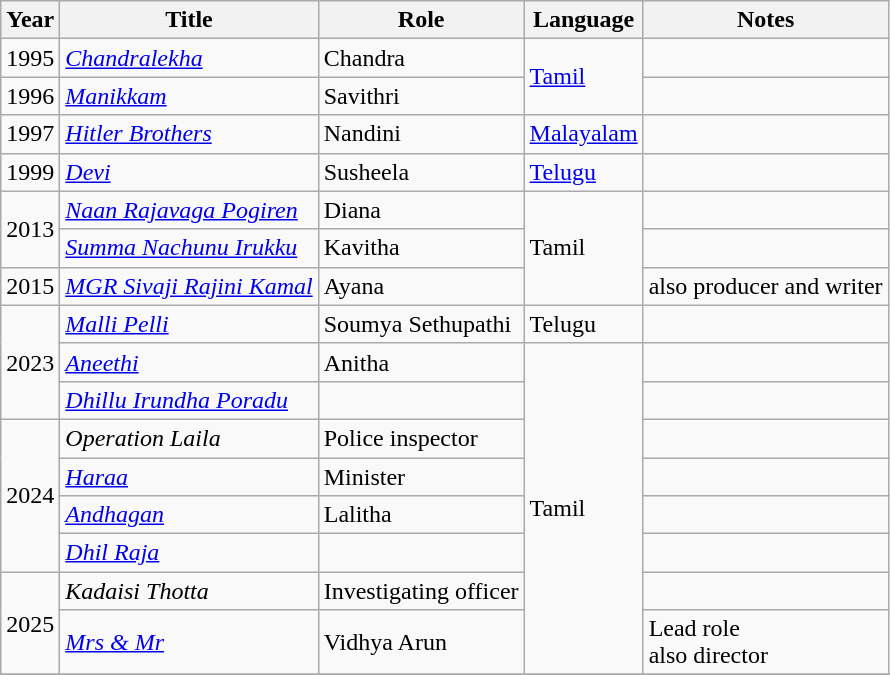<table class="wikitable sortable">
<tr>
<th scope="col">Year</th>
<th scope="col">Title</th>
<th scope="col">Role</th>
<th scope="col">Language</th>
<th scope="col" class="unsortable">Notes</th>
</tr>
<tr>
<td>1995</td>
<td><em><a href='#'>Chandralekha</a></em></td>
<td>Chandra</td>
<td rowspan="2"><a href='#'>Tamil</a></td>
<td></td>
</tr>
<tr>
<td>1996</td>
<td><em><a href='#'>Manikkam</a></em></td>
<td>Savithri</td>
<td></td>
</tr>
<tr>
<td>1997</td>
<td><em><a href='#'>Hitler Brothers</a></em></td>
<td>Nandini</td>
<td><a href='#'>Malayalam</a></td>
<td></td>
</tr>
<tr>
<td>1999</td>
<td><em><a href='#'>Devi</a></em></td>
<td>Susheela</td>
<td><a href='#'>Telugu</a></td>
<td></td>
</tr>
<tr>
<td rowspan="2">2013</td>
<td><em><a href='#'>Naan Rajavaga Pogiren</a></em></td>
<td>Diana</td>
<td rowspan="3">Tamil</td>
<td></td>
</tr>
<tr>
<td><em><a href='#'>Summa Nachunu Irukku</a></em></td>
<td>Kavitha</td>
<td></td>
</tr>
<tr>
<td>2015</td>
<td><em><a href='#'>MGR Sivaji Rajini Kamal</a></em></td>
<td>Ayana</td>
<td>also producer and writer</td>
</tr>
<tr>
<td rowspan="3">2023</td>
<td><em><a href='#'>Malli Pelli</a></em></td>
<td>Soumya Sethupathi</td>
<td>Telugu</td>
<td></td>
</tr>
<tr>
<td><em><a href='#'>Aneethi</a></em></td>
<td>Anitha</td>
<td rowspan="8">Tamil</td>
<td></td>
</tr>
<tr>
<td><em><a href='#'>Dhillu Irundha Poradu</a></em></td>
<td></td>
<td></td>
</tr>
<tr>
<td rowspan="4">2024</td>
<td><em>Operation Laila</em></td>
<td>Police inspector</td>
<td></td>
</tr>
<tr>
<td><em><a href='#'>Haraa</a></em></td>
<td>Minister</td>
<td></td>
</tr>
<tr>
<td><em><a href='#'>Andhagan</a></em></td>
<td>Lalitha</td>
<td></td>
</tr>
<tr>
<td><em><a href='#'>Dhil Raja</a></em></td>
<td></td>
<td></td>
</tr>
<tr>
<td rowspan="2">2025</td>
<td><em>Kadaisi Thotta</em></td>
<td>Investigating officer</td>
<td></td>
</tr>
<tr>
<td><em><a href='#'>Mrs & Mr</a></em></td>
<td>Vidhya Arun</td>
<td>Lead role<br>also director</td>
</tr>
<tr>
</tr>
</table>
